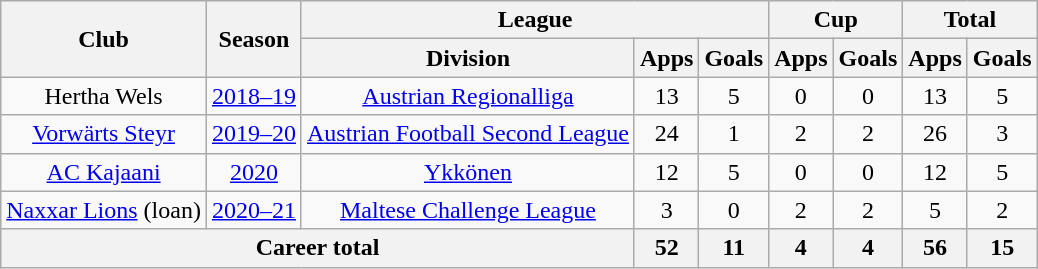<table class="wikitable" style="text-align:center">
<tr>
<th rowspan="2">Club</th>
<th rowspan="2">Season</th>
<th colspan="3">League</th>
<th colspan="2">Cup</th>
<th colspan="2">Total</th>
</tr>
<tr>
<th>Division</th>
<th>Apps</th>
<th>Goals</th>
<th>Apps</th>
<th>Goals</th>
<th>Apps</th>
<th>Goals</th>
</tr>
<tr>
<td>Hertha Wels</td>
<td><a href='#'>2018–19</a></td>
<td><a href='#'>Austrian Regionalliga</a></td>
<td>13</td>
<td>5</td>
<td>0</td>
<td>0</td>
<td>13</td>
<td>5</td>
</tr>
<tr>
<td><a href='#'>Vorwärts Steyr</a></td>
<td><a href='#'>2019–20</a></td>
<td><a href='#'>Austrian Football Second League</a></td>
<td>24</td>
<td>1</td>
<td>2</td>
<td>2</td>
<td>26</td>
<td>3</td>
</tr>
<tr>
<td><a href='#'>AC Kajaani</a></td>
<td><a href='#'>2020</a></td>
<td><a href='#'>Ykkönen</a></td>
<td>12</td>
<td>5</td>
<td>0</td>
<td>0</td>
<td>12</td>
<td>5</td>
</tr>
<tr>
<td><a href='#'>Naxxar Lions</a> (loan)</td>
<td><a href='#'>2020–21</a></td>
<td><a href='#'>Maltese Challenge League</a></td>
<td>3</td>
<td>0</td>
<td>2</td>
<td>2</td>
<td>5</td>
<td>2</td>
</tr>
<tr>
<th colspan="3">Career total</th>
<th>52</th>
<th>11</th>
<th>4</th>
<th>4</th>
<th>56</th>
<th>15</th>
</tr>
</table>
